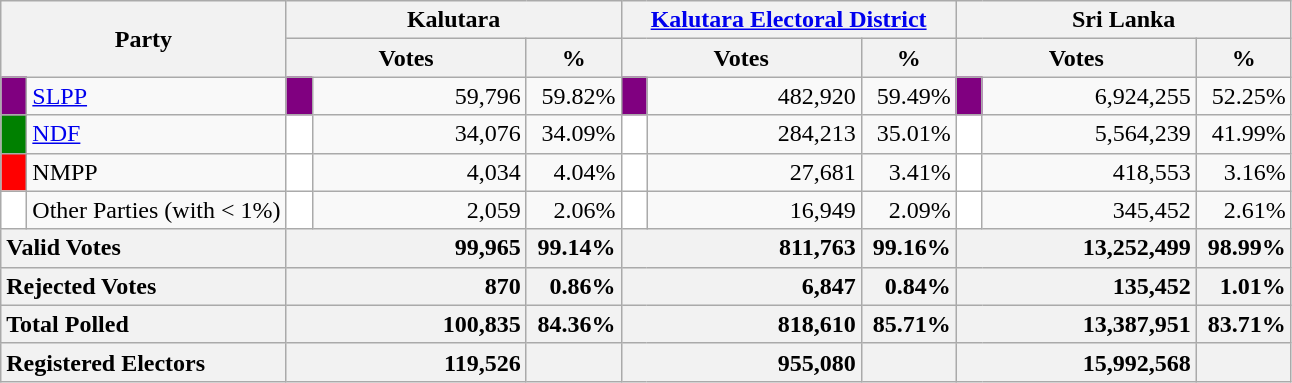<table class="wikitable">
<tr>
<th colspan="2" width="144px"rowspan="2">Party</th>
<th colspan="3" width="216px">Kalutara</th>
<th colspan="3" width="216px"><a href='#'>Kalutara Electoral District</a></th>
<th colspan="3" width="216px">Sri Lanka</th>
</tr>
<tr>
<th colspan="2" width="144px">Votes</th>
<th>%</th>
<th colspan="2" width="144px">Votes</th>
<th>%</th>
<th colspan="2" width="144px">Votes</th>
<th>%</th>
</tr>
<tr>
<td style="background-color:purple;" width="10px"></td>
<td style="text-align:left;"><a href='#'>SLPP</a></td>
<td style="background-color:purple;" width="10px"></td>
<td style="text-align:right;">59,796</td>
<td style="text-align:right;">59.82%</td>
<td style="background-color:purple;" width="10px"></td>
<td style="text-align:right;">482,920</td>
<td style="text-align:right;">59.49%</td>
<td style="background-color:purple;" width="10px"></td>
<td style="text-align:right;">6,924,255</td>
<td style="text-align:right;">52.25%</td>
</tr>
<tr>
<td style="background-color:green;" width="10px"></td>
<td style="text-align:left;"><a href='#'>NDF</a></td>
<td style="background-color:white;" width="10px"></td>
<td style="text-align:right;">34,076</td>
<td style="text-align:right;">34.09%</td>
<td style="background-color:white;" width="10px"></td>
<td style="text-align:right;">284,213</td>
<td style="text-align:right;">35.01%</td>
<td style="background-color:white;" width="10px"></td>
<td style="text-align:right;">5,564,239</td>
<td style="text-align:right;">41.99%</td>
</tr>
<tr>
<td style="background-color:red;" width="10px"></td>
<td style="text-align:left;">NMPP</td>
<td style="background-color:white;" width="10px"></td>
<td style="text-align:right;">4,034</td>
<td style="text-align:right;">4.04%</td>
<td style="background-color:white;" width="10px"></td>
<td style="text-align:right;">27,681</td>
<td style="text-align:right;">3.41%</td>
<td style="background-color:white;" width="10px"></td>
<td style="text-align:right;">418,553</td>
<td style="text-align:right;">3.16%</td>
</tr>
<tr>
<td style="background-color:white;" width="10px"></td>
<td style="text-align:left;">Other Parties (with < 1%)</td>
<td style="background-color:white;" width="10px"></td>
<td style="text-align:right;">2,059</td>
<td style="text-align:right;">2.06%</td>
<td style="background-color:white;" width="10px"></td>
<td style="text-align:right;">16,949</td>
<td style="text-align:right;">2.09%</td>
<td style="background-color:white;" width="10px"></td>
<td style="text-align:right;">345,452</td>
<td style="text-align:right;">2.61%</td>
</tr>
<tr>
<th colspan="2" width="144px"style="text-align:left;">Valid Votes</th>
<th style="text-align:right;"colspan="2" width="144px">99,965</th>
<th style="text-align:right;">99.14%</th>
<th style="text-align:right;"colspan="2" width="144px">811,763</th>
<th style="text-align:right;">99.16%</th>
<th style="text-align:right;"colspan="2" width="144px">13,252,499</th>
<th style="text-align:right;">98.99%</th>
</tr>
<tr>
<th colspan="2" width="144px"style="text-align:left;">Rejected Votes</th>
<th style="text-align:right;"colspan="2" width="144px">870</th>
<th style="text-align:right;">0.86%</th>
<th style="text-align:right;"colspan="2" width="144px">6,847</th>
<th style="text-align:right;">0.84%</th>
<th style="text-align:right;"colspan="2" width="144px">135,452</th>
<th style="text-align:right;">1.01%</th>
</tr>
<tr>
<th colspan="2" width="144px"style="text-align:left;">Total Polled</th>
<th style="text-align:right;"colspan="2" width="144px">100,835</th>
<th style="text-align:right;">84.36%</th>
<th style="text-align:right;"colspan="2" width="144px">818,610</th>
<th style="text-align:right;">85.71%</th>
<th style="text-align:right;"colspan="2" width="144px">13,387,951</th>
<th style="text-align:right;">83.71%</th>
</tr>
<tr>
<th colspan="2" width="144px"style="text-align:left;">Registered Electors</th>
<th style="text-align:right;"colspan="2" width="144px">119,526</th>
<th></th>
<th style="text-align:right;"colspan="2" width="144px">955,080</th>
<th></th>
<th style="text-align:right;"colspan="2" width="144px">15,992,568</th>
<th></th>
</tr>
</table>
